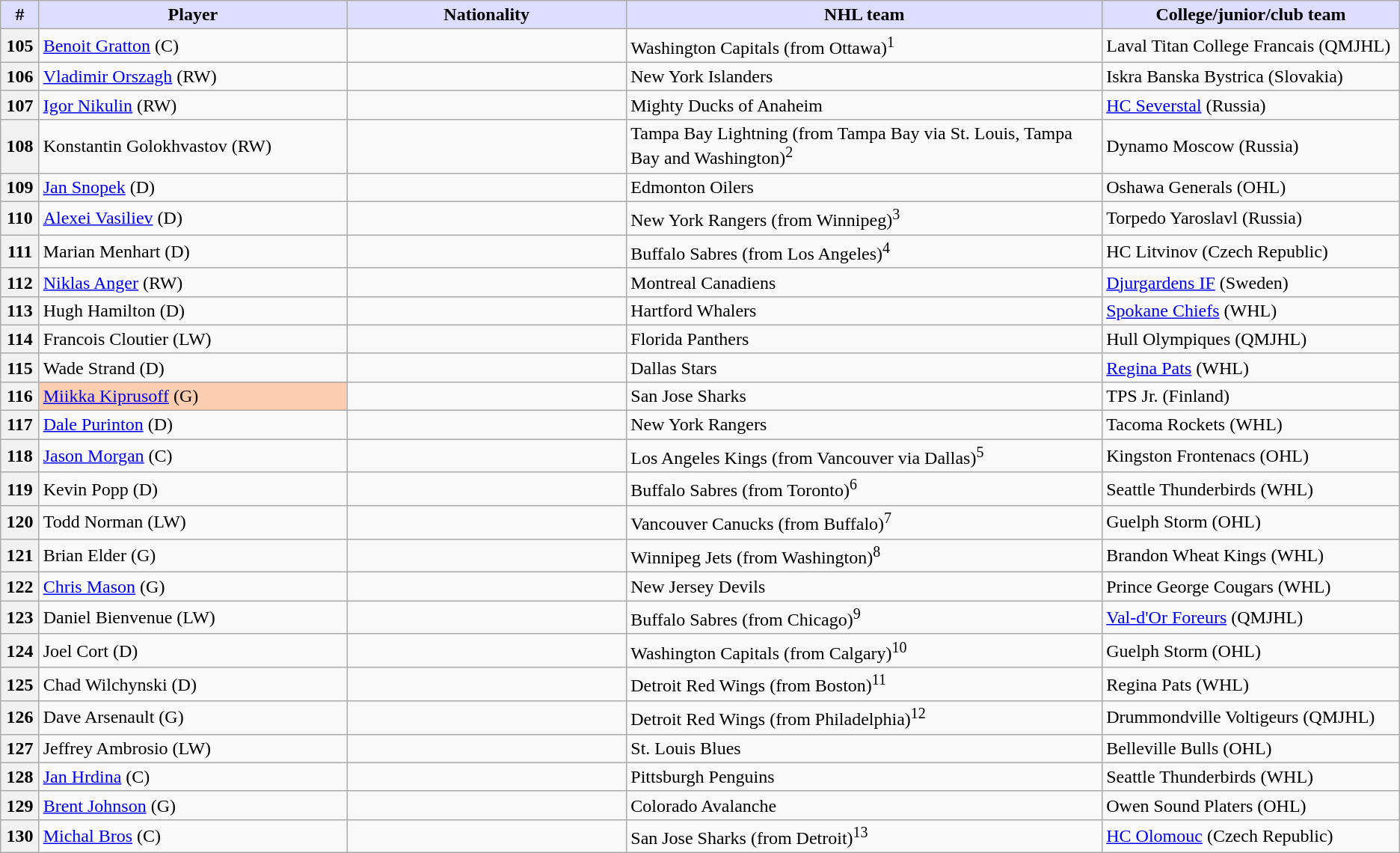<table class="wikitable">
<tr>
<th style="background:#ddf; width:2.75%;">#</th>
<th style="background:#ddf; width:22.0%;">Player</th>
<th style="background:#ddf; width:20.0%;">Nationality</th>
<th style="background:#ddf; width:34.0%;">NHL team</th>
<th style="background:#ddf; width:100.0%;">College/junior/club team</th>
</tr>
<tr>
<th>105</th>
<td><a href='#'>Benoit Gratton</a> (C)</td>
<td></td>
<td>Washington Capitals (from Ottawa)<sup>1</sup></td>
<td>Laval Titan College Francais (QMJHL)</td>
</tr>
<tr>
<th>106</th>
<td><a href='#'>Vladimir Orszagh</a> (RW)</td>
<td></td>
<td>New York Islanders</td>
<td>Iskra Banska Bystrica (Slovakia)</td>
</tr>
<tr>
<th>107</th>
<td><a href='#'>Igor Nikulin</a> (RW)</td>
<td></td>
<td>Mighty Ducks of Anaheim</td>
<td><a href='#'>HC Severstal</a> (Russia)</td>
</tr>
<tr>
<th>108</th>
<td>Konstantin Golokhvastov (RW)</td>
<td></td>
<td>Tampa Bay Lightning (from Tampa Bay via St. Louis, Tampa Bay and Washington)<sup>2</sup></td>
<td>Dynamo Moscow (Russia)</td>
</tr>
<tr>
<th>109</th>
<td><a href='#'>Jan Snopek</a> (D)</td>
<td></td>
<td>Edmonton Oilers</td>
<td>Oshawa Generals (OHL)</td>
</tr>
<tr>
<th>110</th>
<td><a href='#'>Alexei Vasiliev</a> (D)</td>
<td></td>
<td>New York Rangers (from Winnipeg)<sup>3</sup></td>
<td>Torpedo Yaroslavl (Russia)</td>
</tr>
<tr>
<th>111</th>
<td Marián Menhart>Marian Menhart (D)</td>
<td></td>
<td>Buffalo Sabres (from Los Angeles)<sup>4</sup></td>
<td>HC Litvinov (Czech Republic)</td>
</tr>
<tr>
<th>112</th>
<td><a href='#'>Niklas Anger</a> (RW)</td>
<td></td>
<td>Montreal Canadiens</td>
<td><a href='#'>Djurgardens IF</a> (Sweden)</td>
</tr>
<tr>
<th>113</th>
<td>Hugh Hamilton (D)</td>
<td></td>
<td>Hartford Whalers</td>
<td><a href='#'>Spokane Chiefs</a> (WHL)</td>
</tr>
<tr>
<th>114</th>
<td>Francois Cloutier (LW)</td>
<td></td>
<td>Florida Panthers</td>
<td>Hull Olympiques (QMJHL)</td>
</tr>
<tr>
<th>115</th>
<td>Wade Strand (D)</td>
<td></td>
<td>Dallas Stars</td>
<td><a href='#'>Regina Pats</a> (WHL)</td>
</tr>
<tr>
<th>116</th>
<td bgcolor="#FBCEB1"><a href='#'>Miikka Kiprusoff</a> (G)</td>
<td></td>
<td>San Jose Sharks</td>
<td>TPS Jr. (Finland)</td>
</tr>
<tr>
<th>117</th>
<td><a href='#'>Dale Purinton</a> (D)</td>
<td></td>
<td>New York Rangers</td>
<td>Tacoma Rockets (WHL)</td>
</tr>
<tr>
<th>118</th>
<td><a href='#'>Jason Morgan</a> (C)</td>
<td></td>
<td>Los Angeles Kings (from Vancouver via Dallas)<sup>5</sup></td>
<td>Kingston Frontenacs (OHL)</td>
</tr>
<tr>
<th>119</th>
<td>Kevin Popp (D)</td>
<td></td>
<td>Buffalo Sabres (from Toronto)<sup>6</sup></td>
<td>Seattle Thunderbirds (WHL)</td>
</tr>
<tr>
<th>120</th>
<td>Todd Norman (LW)</td>
<td></td>
<td>Vancouver Canucks (from Buffalo)<sup>7</sup></td>
<td>Guelph Storm (OHL)</td>
</tr>
<tr>
<th>121</th>
<td>Brian Elder (G)</td>
<td></td>
<td>Winnipeg Jets (from Washington)<sup>8</sup></td>
<td>Brandon Wheat Kings (WHL)</td>
</tr>
<tr>
<th>122</th>
<td><a href='#'>Chris Mason</a> (G)</td>
<td></td>
<td>New Jersey Devils</td>
<td>Prince George Cougars (WHL)</td>
</tr>
<tr>
<th>123</th>
<td>Daniel Bienvenue (LW)</td>
<td></td>
<td>Buffalo Sabres (from Chicago)<sup>9</sup></td>
<td><a href='#'>Val-d'Or Foreurs</a> (QMJHL)</td>
</tr>
<tr>
<th>124</th>
<td>Joel Cort (D)</td>
<td></td>
<td>Washington Capitals (from Calgary)<sup>10</sup></td>
<td>Guelph Storm (OHL)</td>
</tr>
<tr>
<th>125</th>
<td>Chad Wilchynski (D)</td>
<td></td>
<td>Detroit Red Wings (from Boston)<sup>11</sup></td>
<td>Regina Pats (WHL)</td>
</tr>
<tr>
<th>126</th>
<td>Dave Arsenault (G)</td>
<td></td>
<td>Detroit Red Wings (from Philadelphia)<sup>12</sup></td>
<td>Drummondville Voltigeurs (QMJHL)</td>
</tr>
<tr>
<th>127</th>
<td>Jeffrey Ambrosio (LW)</td>
<td></td>
<td>St. Louis Blues</td>
<td>Belleville Bulls (OHL)</td>
</tr>
<tr>
<th>128</th>
<td><a href='#'>Jan Hrdina</a> (C)</td>
<td></td>
<td>Pittsburgh Penguins</td>
<td>Seattle Thunderbirds (WHL)</td>
</tr>
<tr>
<th>129</th>
<td><a href='#'>Brent Johnson</a> (G)</td>
<td></td>
<td>Colorado Avalanche</td>
<td>Owen Sound Platers (OHL)</td>
</tr>
<tr>
<th>130</th>
<td><a href='#'>Michal Bros</a> (C)</td>
<td></td>
<td>San Jose Sharks (from Detroit)<sup>13</sup></td>
<td><a href='#'>HC Olomouc</a> (Czech Republic)</td>
</tr>
</table>
